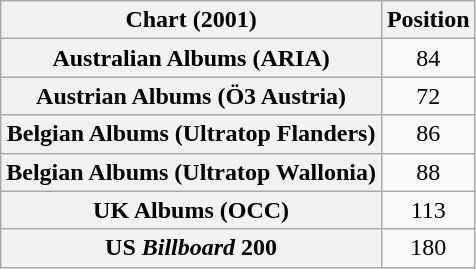<table class="wikitable sortable plainrowheaders" style="text-align:center">
<tr>
<th scope="column">Chart (2001)</th>
<th scope="column">Position</th>
</tr>
<tr>
<th scope="row">Australian Albums (ARIA)</th>
<td>84</td>
</tr>
<tr>
<th scope="row">Austrian Albums (Ö3 Austria)</th>
<td>72</td>
</tr>
<tr>
<th scope="row">Belgian Albums (Ultratop Flanders)</th>
<td>86</td>
</tr>
<tr>
<th scope="row">Belgian Albums (Ultratop Wallonia)</th>
<td>88</td>
</tr>
<tr>
<th scope="row">UK Albums (OCC)</th>
<td>113</td>
</tr>
<tr>
<th scope="row">US <em>Billboard</em> 200</th>
<td>180</td>
</tr>
</table>
